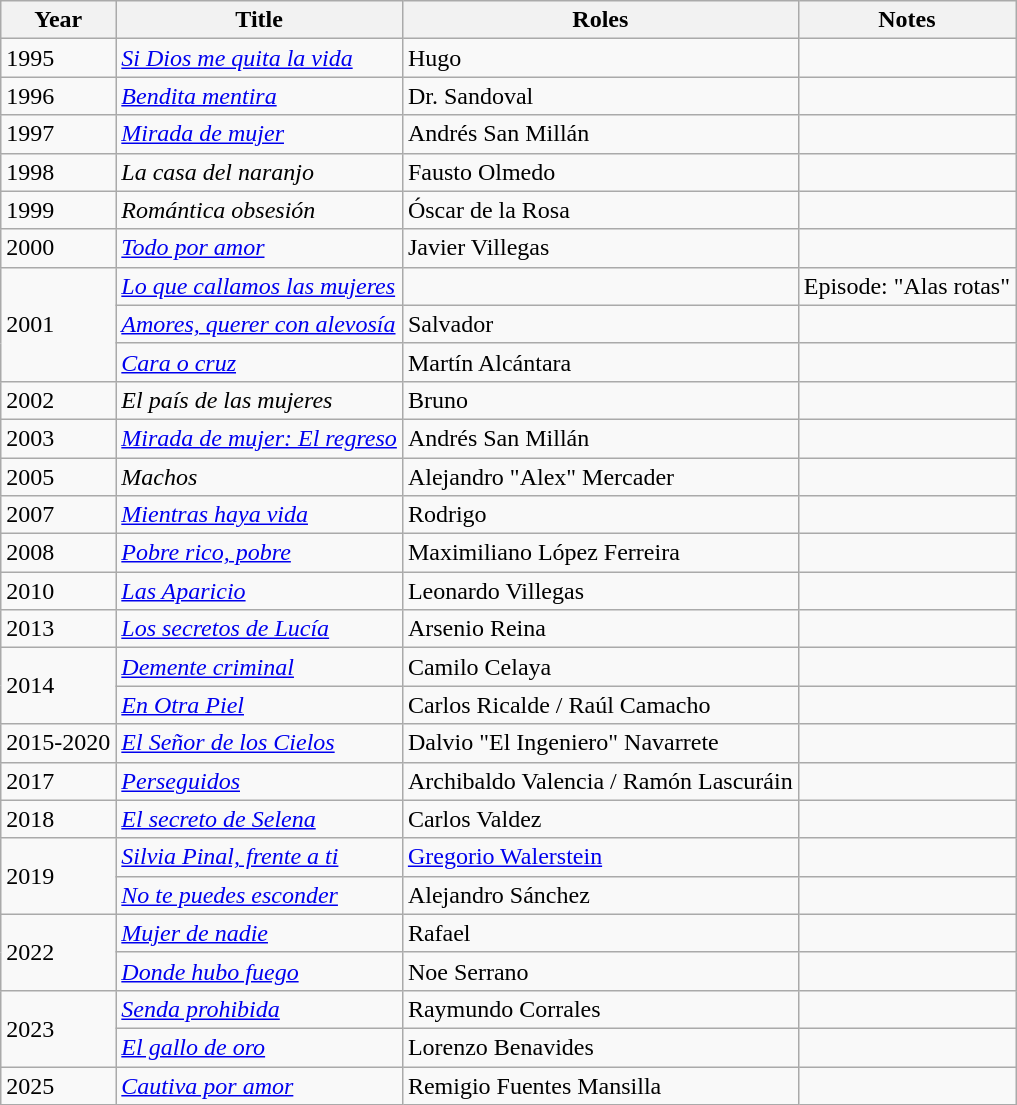<table class="wikitable sortable">
<tr>
<th>Year</th>
<th>Title</th>
<th>Roles</th>
<th>Notes</th>
</tr>
<tr>
<td>1995</td>
<td><em><a href='#'>Si Dios me quita la vida</a></em></td>
<td>Hugo</td>
<td></td>
</tr>
<tr>
<td>1996</td>
<td><em><a href='#'>Bendita mentira</a></em></td>
<td>Dr. Sandoval</td>
<td></td>
</tr>
<tr>
<td>1997</td>
<td><em><a href='#'>Mirada de mujer</a></em></td>
<td>Andrés San Millán</td>
<td></td>
</tr>
<tr>
<td>1998</td>
<td><em>La casa del naranjo</em></td>
<td>Fausto Olmedo</td>
<td></td>
</tr>
<tr>
<td>1999</td>
<td><em>Romántica obsesión</em></td>
<td>Óscar de la Rosa</td>
<td></td>
</tr>
<tr>
<td>2000</td>
<td><em><a href='#'>Todo por amor</a></em></td>
<td>Javier Villegas</td>
<td></td>
</tr>
<tr>
<td rowspan=3>2001</td>
<td><em><a href='#'>Lo que callamos las mujeres</a></em></td>
<td></td>
<td>Episode: "Alas rotas"</td>
</tr>
<tr>
<td><em><a href='#'>Amores, querer con alevosía</a></em></td>
<td>Salvador</td>
<td></td>
</tr>
<tr>
<td><em><a href='#'>Cara o cruz</a></em></td>
<td>Martín Alcántara</td>
<td></td>
</tr>
<tr>
<td>2002</td>
<td><em>El país de las mujeres</em></td>
<td>Bruno</td>
<td></td>
</tr>
<tr>
<td>2003</td>
<td><em><a href='#'>Mirada de mujer: El regreso</a></em></td>
<td>Andrés San Millán</td>
<td></td>
</tr>
<tr>
<td>2005</td>
<td><em>Machos</em></td>
<td>Alejandro "Alex" Mercader</td>
<td></td>
</tr>
<tr>
<td>2007</td>
<td><em><a href='#'>Mientras haya vida</a></em></td>
<td>Rodrigo</td>
<td></td>
</tr>
<tr>
<td>2008</td>
<td><em><a href='#'>Pobre rico, pobre</a></em></td>
<td>Maximiliano López Ferreira</td>
<td></td>
</tr>
<tr>
<td>2010</td>
<td><em><a href='#'>Las Aparicio</a></em></td>
<td>Leonardo Villegas</td>
<td></td>
</tr>
<tr>
<td>2013</td>
<td><em><a href='#'>Los secretos de Lucía</a></em></td>
<td>Arsenio Reina</td>
<td></td>
</tr>
<tr>
<td rowspan=2>2014</td>
<td><em><a href='#'>Demente criminal</a></em></td>
<td>Camilo Celaya</td>
<td></td>
</tr>
<tr>
<td><em><a href='#'>En Otra Piel</a></em></td>
<td>Carlos Ricalde / Raúl Camacho</td>
<td></td>
</tr>
<tr>
<td>2015-2020</td>
<td><em><a href='#'>El Señor de los Cielos</a></em></td>
<td>Dalvio "El Ingeniero" Navarrete</td>
<td></td>
</tr>
<tr>
<td>2017</td>
<td><em><a href='#'>Perseguidos</a></em></td>
<td>Archibaldo Valencia / Ramón Lascuráin</td>
<td></td>
</tr>
<tr>
<td>2018</td>
<td><em><a href='#'>El secreto de Selena</a></em></td>
<td>Carlos Valdez</td>
<td></td>
</tr>
<tr>
<td rowspan=2>2019</td>
<td><em><a href='#'>Silvia Pinal, frente a ti</a></em></td>
<td><a href='#'>Gregorio Walerstein</a></td>
<td></td>
</tr>
<tr>
<td><em><a href='#'>No te puedes esconder</a></em></td>
<td>Alejandro Sánchez</td>
<td></td>
</tr>
<tr>
<td rowspan=2>2022</td>
<td><em><a href='#'>Mujer de nadie</a></em></td>
<td>Rafael</td>
<td></td>
</tr>
<tr>
<td><em><a href='#'>Donde hubo fuego</a></em></td>
<td>Noe Serrano</td>
<td></td>
</tr>
<tr>
<td rowspan=2>2023</td>
<td><em><a href='#'>Senda prohibida</a></em></td>
<td>Raymundo Corrales</td>
<td></td>
</tr>
<tr>
<td><em><a href='#'>El gallo de oro</a></em></td>
<td>Lorenzo Benavides</td>
<td></td>
</tr>
<tr>
<td>2025</td>
<td><em><a href='#'>Cautiva por amor</a></em></td>
<td>Remigio Fuentes Mansilla</td>
<td></td>
</tr>
</table>
